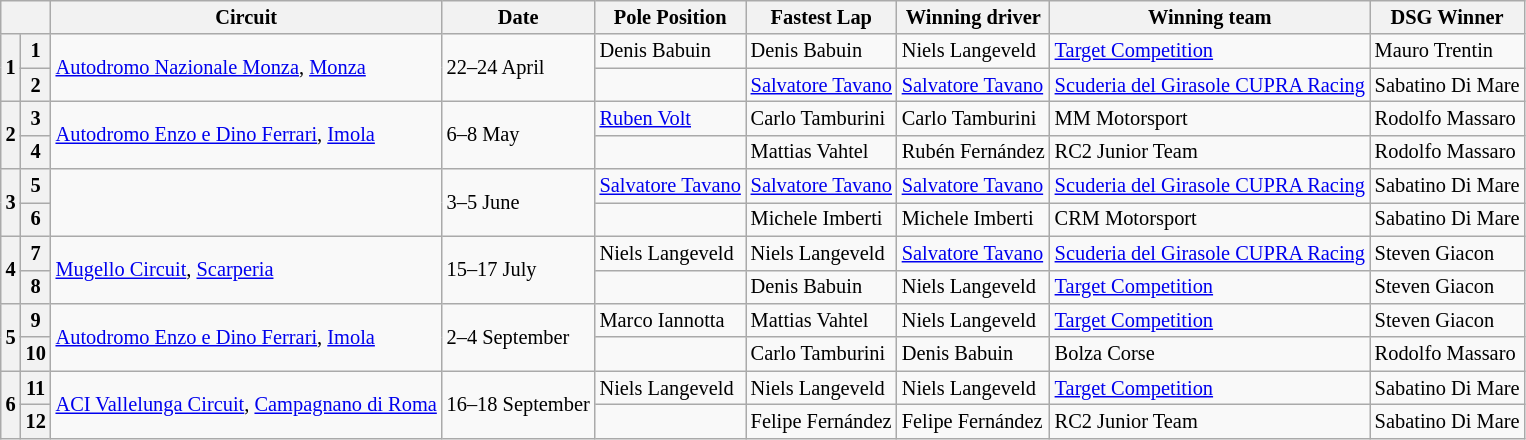<table class="wikitable" style="font-size: 85%;">
<tr>
<th colspan="2"></th>
<th>Circuit</th>
<th>Date</th>
<th>Pole Position</th>
<th>Fastest Lap</th>
<th>Winning driver</th>
<th>Winning team</th>
<th>DSG Winner</th>
</tr>
<tr>
<th rowspan="2">1</th>
<th>1</th>
<td rowspan="2"><a href='#'>Autodromo Nazionale Monza</a>, <a href='#'>Monza</a></td>
<td rowspan="2">22–24 April</td>
<td> Denis Babuin</td>
<td> Denis Babuin</td>
<td> Niels Langeveld</td>
<td> <a href='#'>Target Competition</a></td>
<td> Mauro Trentin</td>
</tr>
<tr>
<th>2</th>
<td></td>
<td> <a href='#'>Salvatore Tavano</a></td>
<td> <a href='#'>Salvatore Tavano</a></td>
<td> <a href='#'>Scuderia del Girasole CUPRA Racing</a></td>
<td> Sabatino Di Mare</td>
</tr>
<tr>
<th rowspan="2">2</th>
<th>3</th>
<td rowspan="2"><a href='#'>Autodromo Enzo e Dino Ferrari</a>, <a href='#'>Imola</a></td>
<td rowspan="2">6–8 May</td>
<td> <a href='#'>Ruben Volt</a></td>
<td> Carlo Tamburini</td>
<td> Carlo Tamburini</td>
<td> MM Motorsport</td>
<td> Rodolfo Massaro</td>
</tr>
<tr>
<th>4</th>
<td></td>
<td> Mattias Vahtel</td>
<td> Rubén Fernández</td>
<td> RC2 Junior Team</td>
<td> Rodolfo Massaro</td>
</tr>
<tr>
<th rowspan="2">3</th>
<th>5</th>
<td rowspan="2"></td>
<td rowspan="2">3–5 June</td>
<td> <a href='#'>Salvatore Tavano</a></td>
<td> <a href='#'>Salvatore Tavano</a></td>
<td> <a href='#'>Salvatore Tavano</a></td>
<td> <a href='#'>Scuderia del Girasole CUPRA Racing</a></td>
<td> Sabatino Di Mare</td>
</tr>
<tr>
<th>6</th>
<td></td>
<td> Michele Imberti</td>
<td> Michele Imberti</td>
<td> CRM Motorsport</td>
<td> Sabatino Di Mare</td>
</tr>
<tr>
<th rowspan="2">4</th>
<th>7</th>
<td rowspan="2"><a href='#'>Mugello Circuit</a>, <a href='#'>Scarperia</a></td>
<td rowspan="2">15–17 July</td>
<td> Niels Langeveld</td>
<td> Niels Langeveld</td>
<td> <a href='#'>Salvatore Tavano</a></td>
<td> <a href='#'>Scuderia del Girasole CUPRA Racing</a></td>
<td> Steven Giacon</td>
</tr>
<tr>
<th>8</th>
<td></td>
<td> Denis Babuin</td>
<td> Niels Langeveld</td>
<td> <a href='#'>Target Competition</a></td>
<td> Steven Giacon</td>
</tr>
<tr>
<th rowspan="2">5</th>
<th>9</th>
<td rowspan="2"><a href='#'>Autodromo Enzo e Dino Ferrari</a>, <a href='#'>Imola</a></td>
<td rowspan="2">2–4 September</td>
<td> Marco Iannotta</td>
<td> Mattias Vahtel</td>
<td> Niels Langeveld</td>
<td> <a href='#'>Target Competition</a></td>
<td> Steven Giacon</td>
</tr>
<tr>
<th>10</th>
<td></td>
<td> Carlo Tamburini</td>
<td> Denis Babuin</td>
<td> Bolza Corse</td>
<td> Rodolfo Massaro</td>
</tr>
<tr>
<th rowspan="2">6</th>
<th>11</th>
<td rowspan="2"><a href='#'>ACI Vallelunga Circuit</a>, <a href='#'>Campagnano di Roma</a></td>
<td rowspan="2">16–18 September</td>
<td> Niels Langeveld</td>
<td> Niels Langeveld</td>
<td> Niels Langeveld</td>
<td> <a href='#'>Target Competition</a></td>
<td> Sabatino Di Mare</td>
</tr>
<tr>
<th>12</th>
<td></td>
<td> Felipe Fernández</td>
<td> Felipe Fernández</td>
<td> RC2 Junior Team</td>
<td> Sabatino Di Mare</td>
</tr>
</table>
